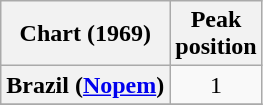<table class="wikitable sortable plainrowheaders" style="text-align:center">
<tr>
<th scope="col">Chart (1969)</th>
<th scope="col">Peak<br>position</th>
</tr>
<tr>
<th scope="row">Brazil (<a href='#'>Nopem</a>)</th>
<td align="center">1</td>
</tr>
<tr>
</tr>
</table>
